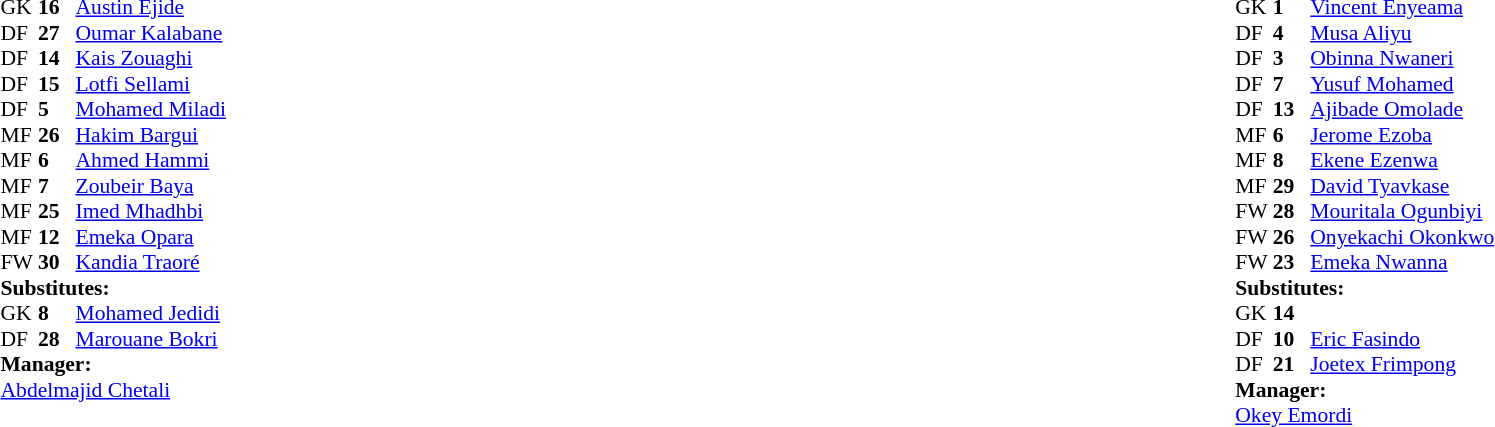<table width="100%">
<tr>
<td valign="top" width="40%"><br><table style="font-size:90%;" cellspacing="0" cellpadding="0">
<tr>
<th width="25"></th>
<th width="25"></th>
</tr>
<tr>
<td>GK</td>
<td><strong>16</strong></td>
<td> <a href='#'>Austin Ejide</a></td>
</tr>
<tr>
<td>DF</td>
<td><strong>27</strong></td>
<td> <a href='#'>Oumar Kalabane</a></td>
</tr>
<tr>
<td>DF</td>
<td><strong>14</strong></td>
<td> <a href='#'>Kais Zouaghi</a></td>
</tr>
<tr>
<td>DF</td>
<td><strong>15</strong></td>
<td> <a href='#'>Lotfi Sellami</a></td>
<td></td>
</tr>
<tr>
<td>DF</td>
<td><strong>5</strong></td>
<td> <a href='#'>Mohamed Miladi</a></td>
<td></td>
</tr>
<tr>
<td>MF</td>
<td><strong>26</strong></td>
<td> <a href='#'>Hakim Bargui</a></td>
</tr>
<tr>
<td>MF</td>
<td><strong>6</strong></td>
<td> <a href='#'>Ahmed Hammi</a></td>
</tr>
<tr>
<td>MF</td>
<td><strong>7</strong></td>
<td> <a href='#'>Zoubeir Baya</a></td>
</tr>
<tr>
<td>MF</td>
<td><strong>25</strong></td>
<td> <a href='#'>Imed Mhadhbi</a></td>
<td></td>
</tr>
<tr>
<td>MF</td>
<td><strong>12</strong></td>
<td> <a href='#'>Emeka Opara</a></td>
</tr>
<tr>
<td>FW</td>
<td><strong>30</strong></td>
<td> <a href='#'>Kandia Traoré</a></td>
</tr>
<tr>
<td colspan=3><strong>Substitutes:</strong></td>
</tr>
<tr>
<td>GK</td>
<td><strong>8</strong></td>
<td> <a href='#'>Mohamed Jedidi</a></td>
<td></td>
</tr>
<tr>
<td>DF</td>
<td><strong>28</strong></td>
<td> <a href='#'>Marouane Bokri</a></td>
<td></td>
</tr>
<tr>
<td colspan=3><strong>Manager:</strong></td>
</tr>
<tr>
<td colspan=4> <a href='#'>Abdelmajid Chetali</a></td>
</tr>
</table>
</td>
<td valign="top" width="50%"><br><table style="font-size:90%;" cellspacing="0" cellpadding="0" align="center">
<tr>
<th width=25></th>
<th width=25></th>
</tr>
<tr>
<td>GK</td>
<td><strong>1</strong></td>
<td> <a href='#'>Vincent Enyeama</a></td>
</tr>
<tr>
<td>DF</td>
<td><strong>4</strong></td>
<td> <a href='#'>Musa Aliyu</a></td>
</tr>
<tr>
<td>DF</td>
<td><strong>3</strong></td>
<td> <a href='#'>Obinna Nwaneri</a></td>
</tr>
<tr>
<td>DF</td>
<td><strong>7</strong></td>
<td> <a href='#'>Yusuf Mohamed</a></td>
</tr>
<tr>
<td>DF</td>
<td><strong>13</strong></td>
<td> <a href='#'>Ajibade Omolade</a></td>
</tr>
<tr>
<td>MF</td>
<td><strong>6</strong></td>
<td> <a href='#'>Jerome Ezoba</a></td>
</tr>
<tr>
<td>MF</td>
<td><strong>8</strong></td>
<td> <a href='#'>Ekene Ezenwa</a></td>
<td></td>
</tr>
<tr>
<td>MF</td>
<td><strong>29</strong></td>
<td> <a href='#'>David Tyavkase</a></td>
</tr>
<tr>
<td>FW</td>
<td><strong>28</strong></td>
<td> <a href='#'>Mouritala Ogunbiyi</a></td>
<td></td>
</tr>
<tr>
<td>FW</td>
<td><strong>26</strong></td>
<td> <a href='#'>Onyekachi Okonkwo</a></td>
<td></td>
</tr>
<tr>
<td>FW</td>
<td><strong>23</strong></td>
<td> <a href='#'>Emeka Nwanna</a></td>
<td></td>
</tr>
<tr>
<td colspan=3><strong>Substitutes:</strong></td>
</tr>
<tr>
<td>GK</td>
<td><strong>14</strong></td>
<td> </td>
<td></td>
</tr>
<tr>
<td>DF</td>
<td><strong>10</strong></td>
<td> <a href='#'>Eric Fasindo</a></td>
<td></td>
</tr>
<tr>
<td>DF</td>
<td><strong>21</strong></td>
<td> <a href='#'>Joetex Frimpong</a></td>
<td></td>
</tr>
<tr>
<td colspan=3><strong>Manager:</strong></td>
</tr>
<tr>
<td colspan=4> <a href='#'>Okey Emordi</a></td>
</tr>
</table>
</td>
</tr>
</table>
